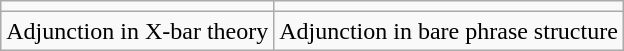<table class="wikitable">
<tr>
<td></td>
<td></td>
</tr>
<tr>
<td>Adjunction in X-bar theory</td>
<td>Adjunction in bare phrase structure</td>
</tr>
</table>
